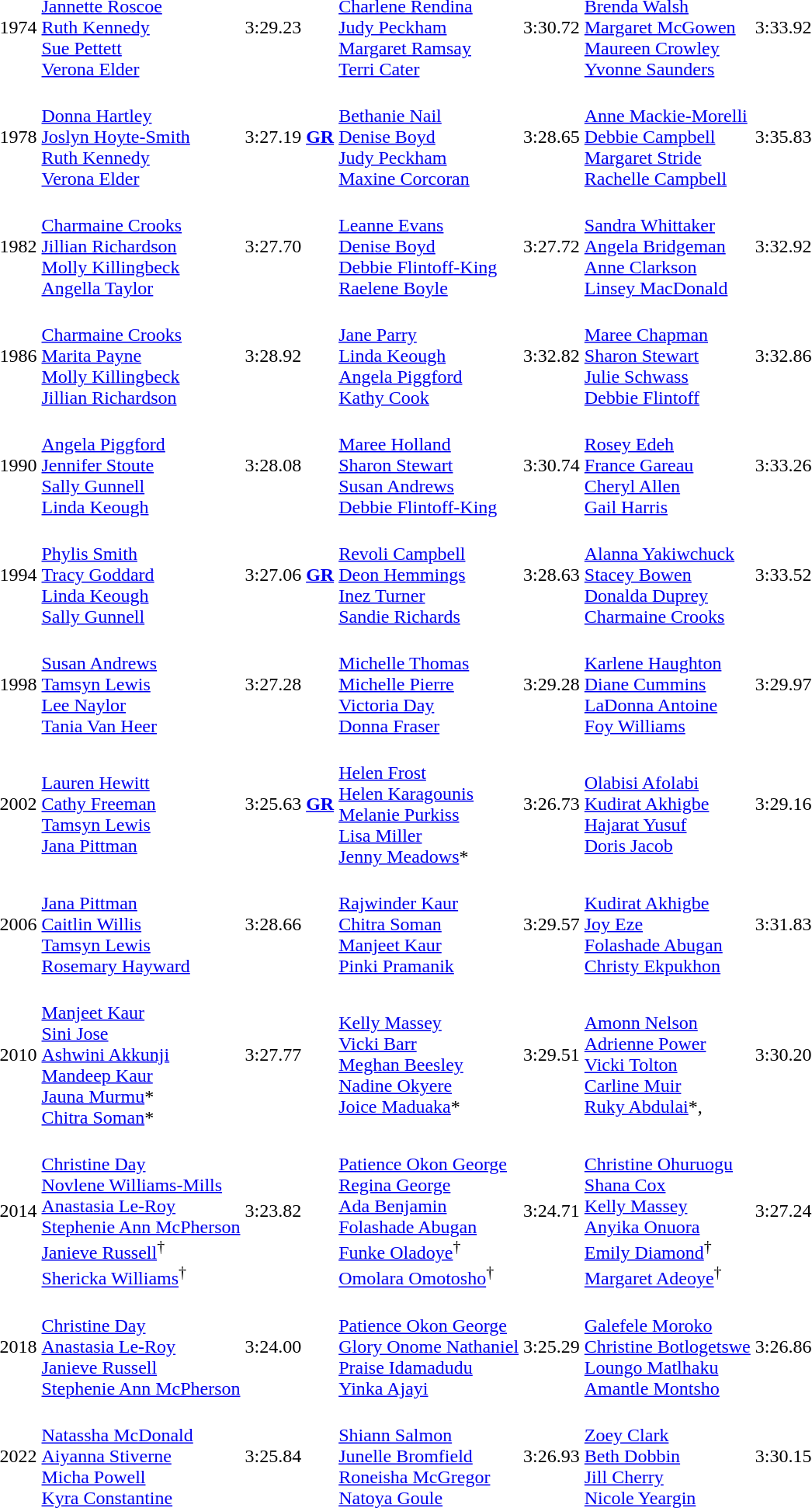<table>
<tr>
<td>1974</td>
<td><br><a href='#'>Jannette Roscoe</a><br><a href='#'>Ruth Kennedy</a><br><a href='#'>Sue Pettett</a><br><a href='#'>Verona Elder</a></td>
<td>3:29.23</td>
<td><br><a href='#'>Charlene Rendina</a><br><a href='#'>Judy Peckham</a><br><a href='#'>Margaret Ramsay</a><br><a href='#'>Terri Cater</a></td>
<td>3:30.72</td>
<td><br><a href='#'>Brenda Walsh</a><br><a href='#'>Margaret McGowen</a><br><a href='#'>Maureen Crowley</a><br><a href='#'>Yvonne Saunders</a></td>
<td>3:33.92</td>
</tr>
<tr>
<td>1978</td>
<td><br><a href='#'>Donna Hartley</a><br><a href='#'>Joslyn Hoyte-Smith</a><br><a href='#'>Ruth Kennedy</a><br><a href='#'>Verona Elder</a></td>
<td>3:27.19 <strong><a href='#'>GR</a></strong></td>
<td><br><a href='#'>Bethanie Nail</a><br><a href='#'>Denise Boyd</a><br><a href='#'>Judy Peckham</a><br><a href='#'>Maxine Corcoran</a></td>
<td>3:28.65</td>
<td><br><a href='#'>Anne Mackie-Morelli</a><br><a href='#'>Debbie Campbell</a><br><a href='#'>Margaret Stride</a><br><a href='#'>Rachelle Campbell</a></td>
<td>3:35.83</td>
</tr>
<tr>
<td>1982</td>
<td><br><a href='#'>Charmaine Crooks</a><br><a href='#'>Jillian Richardson</a><br><a href='#'>Molly Killingbeck</a><br><a href='#'>Angella Taylor</a></td>
<td>3:27.70</td>
<td><br><a href='#'>Leanne Evans</a><br><a href='#'>Denise Boyd</a><br><a href='#'>Debbie Flintoff-King</a><br><a href='#'>Raelene Boyle</a></td>
<td>3:27.72</td>
<td><br><a href='#'>Sandra Whittaker</a><br><a href='#'>Angela Bridgeman</a><br><a href='#'>Anne Clarkson</a><br><a href='#'>Linsey MacDonald</a></td>
<td>3:32.92</td>
</tr>
<tr>
<td>1986</td>
<td><br><a href='#'>Charmaine Crooks</a><br><a href='#'>Marita Payne</a><br><a href='#'>Molly Killingbeck</a><br><a href='#'>Jillian Richardson</a></td>
<td>3:28.92</td>
<td><br><a href='#'>Jane Parry</a><br><a href='#'>Linda Keough</a><br><a href='#'>Angela Piggford</a><br><a href='#'>Kathy Cook</a></td>
<td>3:32.82</td>
<td><br><a href='#'>Maree Chapman</a><br><a href='#'>Sharon Stewart</a><br><a href='#'>Julie Schwass</a><br><a href='#'>Debbie Flintoff</a></td>
<td>3:32.86</td>
</tr>
<tr>
<td>1990</td>
<td><br><a href='#'>Angela Piggford</a><br><a href='#'>Jennifer Stoute</a><br><a href='#'>Sally Gunnell</a><br><a href='#'>Linda Keough</a></td>
<td>3:28.08</td>
<td><br><a href='#'>Maree Holland</a><br><a href='#'>Sharon Stewart</a><br><a href='#'>Susan Andrews</a><br><a href='#'>Debbie Flintoff-King</a></td>
<td>3:30.74</td>
<td><br><a href='#'>Rosey Edeh</a><br><a href='#'>France Gareau</a><br><a href='#'>Cheryl Allen</a><br><a href='#'>Gail Harris</a></td>
<td>3:33.26</td>
</tr>
<tr>
<td>1994</td>
<td><br><a href='#'>Phylis Smith</a><br><a href='#'>Tracy Goddard</a><br><a href='#'>Linda Keough</a><br><a href='#'>Sally Gunnell</a></td>
<td>3:27.06 <strong><a href='#'>GR</a></strong></td>
<td><br><a href='#'>Revoli Campbell</a><br><a href='#'>Deon Hemmings</a><br><a href='#'>Inez Turner</a><br><a href='#'>Sandie Richards</a></td>
<td>3:28.63</td>
<td><br><a href='#'>Alanna Yakiwchuck</a><br><a href='#'>Stacey Bowen</a><br><a href='#'>Donalda Duprey</a><br><a href='#'>Charmaine Crooks</a></td>
<td>3:33.52</td>
</tr>
<tr>
<td>1998</td>
<td><br><a href='#'>Susan Andrews</a><br><a href='#'>Tamsyn Lewis</a><br><a href='#'>Lee Naylor</a><br><a href='#'>Tania Van Heer</a></td>
<td>3:27.28</td>
<td><br><a href='#'>Michelle Thomas</a><br><a href='#'>Michelle Pierre</a><br><a href='#'>Victoria Day</a><br><a href='#'>Donna Fraser</a></td>
<td>3:29.28</td>
<td><br><a href='#'>Karlene Haughton</a><br><a href='#'>Diane Cummins</a><br><a href='#'>LaDonna Antoine</a><br><a href='#'>Foy Williams</a></td>
<td>3:29.97</td>
</tr>
<tr>
<td>2002<br></td>
<td><br><a href='#'>Lauren Hewitt</a><br><a href='#'>Cathy Freeman</a><br><a href='#'>Tamsyn Lewis</a><br><a href='#'>Jana Pittman</a></td>
<td>3:25.63 <strong><a href='#'>GR</a></strong></td>
<td><br><a href='#'>Helen Frost</a><br><a href='#'>Helen Karagounis</a><br><a href='#'>Melanie Purkiss</a><br><a href='#'>Lisa Miller</a><br><a href='#'>Jenny Meadows</a>*</td>
<td>3:26.73</td>
<td><br><a href='#'>Olabisi Afolabi</a><br><a href='#'>Kudirat Akhigbe</a><br><a href='#'>Hajarat Yusuf</a><br><a href='#'>Doris Jacob</a></td>
<td>3:29.16</td>
</tr>
<tr>
<td>2006<br></td>
<td><br><a href='#'>Jana Pittman</a><br><a href='#'>Caitlin Willis</a><br><a href='#'>Tamsyn Lewis</a><br><a href='#'>Rosemary Hayward</a></td>
<td>3:28.66</td>
<td><br><a href='#'>Rajwinder Kaur</a><br><a href='#'>Chitra Soman</a><br><a href='#'>Manjeet Kaur</a><br><a href='#'>Pinki Pramanik</a></td>
<td>3:29.57</td>
<td><br><a href='#'>Kudirat Akhigbe</a><br><a href='#'>Joy Eze</a><br><a href='#'>Folashade Abugan</a><br><a href='#'>Christy Ekpukhon</a></td>
<td>3:31.83</td>
</tr>
<tr>
<td>2010<br> </td>
<td><br><a href='#'>Manjeet Kaur</a><br><a href='#'>Sini Jose</a><br><a href='#'>Ashwini Akkunji</a><br><a href='#'>Mandeep Kaur</a><br><a href='#'>Jauna Murmu</a>*<br><a href='#'>Chitra Soman</a>*</td>
<td>3:27.77</td>
<td><br><a href='#'>Kelly Massey</a><br><a href='#'>Vicki Barr</a><br><a href='#'>Meghan Beesley</a><br><a href='#'>Nadine Okyere</a><br><a href='#'>Joice Maduaka</a>*</td>
<td>3:29.51</td>
<td><br><a href='#'>Amonn Nelson</a><br><a href='#'>Adrienne Power</a><br><a href='#'>Vicki Tolton</a><br><a href='#'>Carline Muir</a> <br> <a href='#'>Ruky Abdulai</a>*,</td>
<td>3:30.20</td>
</tr>
<tr>
<td>2014<br> </td>
<td><br><a href='#'>Christine Day</a><br><a href='#'>Novlene Williams-Mills</a><br><a href='#'>Anastasia Le-Roy</a><br><a href='#'>Stephenie Ann McPherson</a><br><a href='#'>Janieve Russell</a><sup>†</sup><br><a href='#'>Shericka Williams</a><sup>†</sup></td>
<td>3:23.82 </td>
<td><br><a href='#'>Patience Okon George</a><br><a href='#'>Regina George</a><br><a href='#'>Ada Benjamin</a><br><a href='#'>Folashade Abugan</a><br><a href='#'>Funke Oladoye</a><sup>†</sup><br><a href='#'>Omolara Omotosho</a><sup>†</sup></td>
<td>3:24.71</td>
<td><br><a href='#'>Christine Ohuruogu</a><br><a href='#'>Shana Cox</a><br><a href='#'>Kelly Massey</a><br><a href='#'>Anyika Onuora</a><br><a href='#'>Emily Diamond</a><sup>†</sup><br><a href='#'>Margaret Adeoye</a><sup>†</sup></td>
<td>3:27.24</td>
</tr>
<tr>
<td>2018<br> </td>
<td><br><a href='#'>Christine Day</a><br><a href='#'>Anastasia Le-Roy</a><br><a href='#'>Janieve Russell</a><br><a href='#'>Stephenie Ann McPherson</a></td>
<td>3:24.00</td>
<td><br><a href='#'>Patience Okon George</a><br><a href='#'>Glory Onome Nathaniel</a><br><a href='#'>Praise Idamadudu</a><br><a href='#'>Yinka Ajayi</a></td>
<td>3:25.29</td>
<td><br><a href='#'>Galefele Moroko</a><br><a href='#'>Christine Botlogetswe</a><br><a href='#'>Loungo Matlhaku</a><br><a href='#'>Amantle Montsho</a></td>
<td>3:26.86</td>
</tr>
<tr>
<td>2022<br> </td>
<td><br><a href='#'>Natassha McDonald</a><br><a href='#'>Aiyanna Stiverne</a><br><a href='#'>Micha Powell</a><br><a href='#'>Kyra Constantine</a></td>
<td>3:25.84</td>
<td><br><a href='#'>Shiann Salmon</a><br><a href='#'>Junelle Bromfield</a><br><a href='#'>Roneisha McGregor</a><br><a href='#'>Natoya Goule</a></td>
<td>3:26.93</td>
<td><br><a href='#'>Zoey Clark</a><br><a href='#'>Beth Dobbin</a><br><a href='#'>Jill Cherry</a><br><a href='#'>Nicole Yeargin</a></td>
<td>3:30.15</td>
</tr>
</table>
